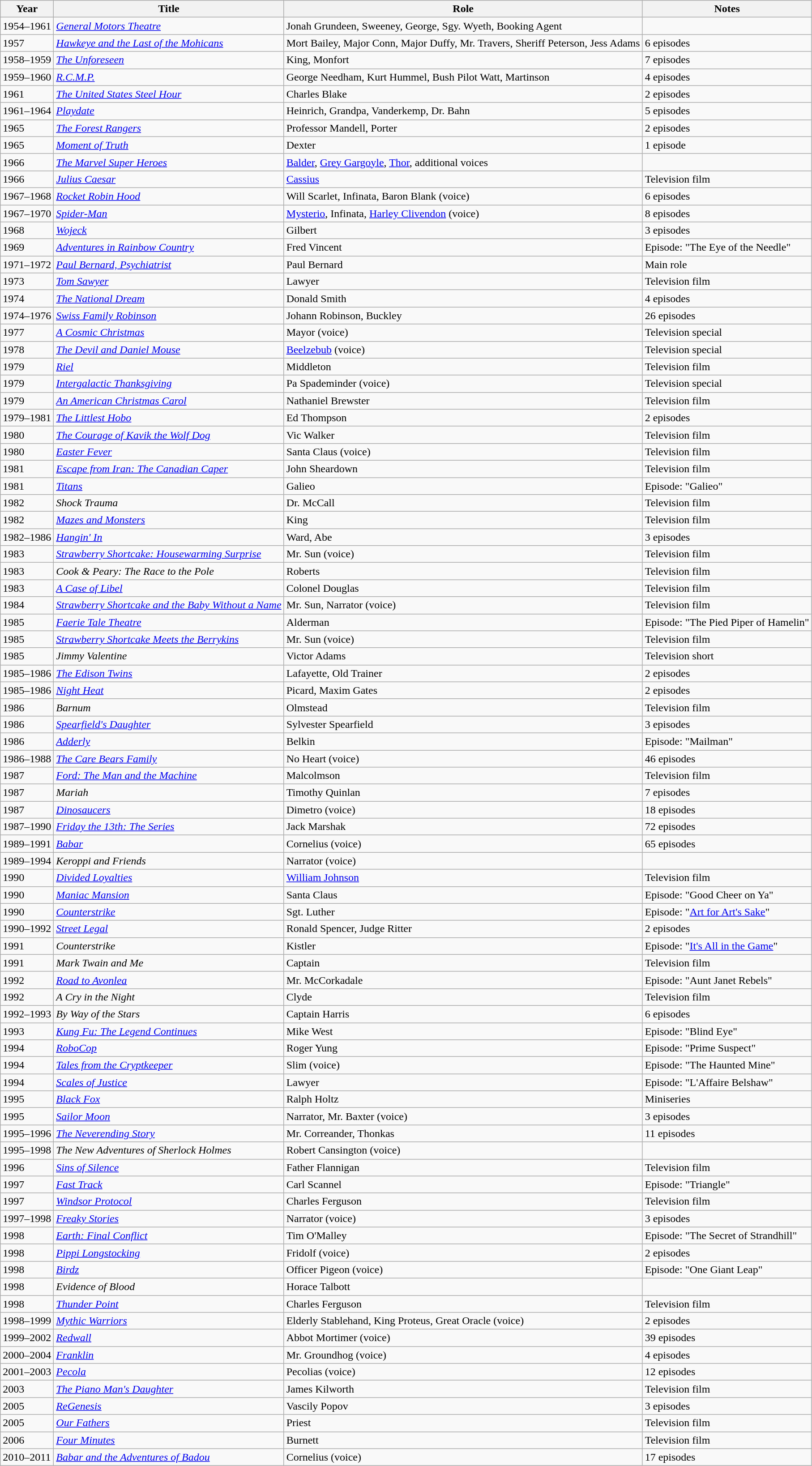<table class="wikitable sortable">
<tr>
<th>Year</th>
<th>Title</th>
<th>Role</th>
<th>Notes</th>
</tr>
<tr>
<td>1954–1961</td>
<td><em><a href='#'>General Motors Theatre</a></em></td>
<td>Jonah Grundeen, Sweeney, George, Sgy. Wyeth, Booking Agent</td>
<td></td>
</tr>
<tr>
<td>1957</td>
<td><em><a href='#'>Hawkeye and the Last of the Mohicans</a></em></td>
<td>Mort Bailey, Major Conn, Major Duffy, Mr. Travers, Sheriff Peterson, Jess Adams</td>
<td>6 episodes</td>
</tr>
<tr>
<td>1958–1959</td>
<td data-sort-value="Unforeseen, The"><em><a href='#'>The Unforeseen</a></em></td>
<td>King, Monfort</td>
<td>7 episodes</td>
</tr>
<tr>
<td>1959–1960</td>
<td><em><a href='#'>R.C.M.P.</a></em></td>
<td>George Needham, Kurt Hummel, Bush Pilot Watt, Martinson</td>
<td>4 episodes</td>
</tr>
<tr>
<td>1961</td>
<td data-sort-value="United States Steel Hour, The"><em><a href='#'>The United States Steel Hour</a></em></td>
<td>Charles Blake</td>
<td>2 episodes</td>
</tr>
<tr>
<td>1961–1964</td>
<td><em><a href='#'>Playdate</a></em></td>
<td>Heinrich, Grandpa, Vanderkemp, Dr. Bahn</td>
<td>5 episodes</td>
</tr>
<tr>
<td>1965</td>
<td data-sort-value="Forest Rangers, The"><em><a href='#'>The Forest Rangers</a></em></td>
<td>Professor Mandell, Porter</td>
<td>2 episodes</td>
</tr>
<tr>
<td>1965</td>
<td><em><a href='#'>Moment of Truth</a></em></td>
<td>Dexter</td>
<td>1 episode</td>
</tr>
<tr>
<td>1966</td>
<td data-sort-value="Marvel Super Heroes, The"><em><a href='#'>The Marvel Super Heroes</a></em></td>
<td><a href='#'>Balder</a>, <a href='#'>Grey Gargoyle</a>, <a href='#'>Thor</a>, additional voices</td>
<td></td>
</tr>
<tr>
<td>1966</td>
<td><em><a href='#'>Julius Caesar</a></em></td>
<td><a href='#'>Cassius</a></td>
<td>Television film</td>
</tr>
<tr>
<td>1967–1968</td>
<td><em><a href='#'>Rocket Robin Hood</a></em></td>
<td>Will Scarlet, Infinata, Baron Blank (voice)</td>
<td>6 episodes</td>
</tr>
<tr>
<td>1967–1970</td>
<td><em><a href='#'>Spider-Man</a></em></td>
<td><a href='#'>Mysterio</a>, Infinata, <a href='#'>Harley Clivendon</a> (voice)</td>
<td>8 episodes</td>
</tr>
<tr>
<td>1968</td>
<td><em><a href='#'>Wojeck</a></em></td>
<td>Gilbert</td>
<td>3 episodes</td>
</tr>
<tr>
<td>1969</td>
<td><em><a href='#'>Adventures in Rainbow Country</a></em></td>
<td>Fred Vincent</td>
<td>Episode: "The Eye of the Needle"</td>
</tr>
<tr>
<td>1971–1972</td>
<td><em><a href='#'>Paul Bernard, Psychiatrist</a></em></td>
<td>Paul Bernard</td>
<td>Main role</td>
</tr>
<tr>
<td>1973</td>
<td><em><a href='#'>Tom Sawyer</a></em></td>
<td>Lawyer</td>
<td>Television film</td>
</tr>
<tr>
<td>1974</td>
<td data-sort-value="National Dream, The"><em><a href='#'>The National Dream</a></em></td>
<td>Donald Smith</td>
<td>4 episodes</td>
</tr>
<tr>
<td>1974–1976</td>
<td><em><a href='#'>Swiss Family Robinson</a></em></td>
<td>Johann Robinson, Buckley</td>
<td>26 episodes</td>
</tr>
<tr>
<td>1977</td>
<td data-sort-value="Cosmic Christmas, A"><em><a href='#'>A Cosmic Christmas</a></em></td>
<td>Mayor (voice)</td>
<td>Television special</td>
</tr>
<tr>
<td>1978</td>
<td data-sort-value="Devil and Daniel Mouse, The"><em><a href='#'>The Devil and Daniel Mouse</a></em></td>
<td><a href='#'>Beelzebub</a> (voice)</td>
<td>Television special</td>
</tr>
<tr>
<td>1979</td>
<td><em><a href='#'>Riel</a></em></td>
<td>Middleton</td>
<td>Television film</td>
</tr>
<tr>
<td>1979</td>
<td><em><a href='#'>Intergalactic Thanksgiving</a></em></td>
<td>Pa Spademinder (voice)</td>
<td>Television special</td>
</tr>
<tr>
<td>1979</td>
<td><em><a href='#'>An American Christmas Carol</a></em></td>
<td>Nathaniel Brewster</td>
<td>Television film</td>
</tr>
<tr>
<td>1979–1981</td>
<td data-sort-value="Littlest Hobo, The"><em><a href='#'>The Littlest Hobo</a></em></td>
<td>Ed Thompson</td>
<td>2 episodes</td>
</tr>
<tr>
<td>1980</td>
<td data-sort-value="Courage of Kavik the Wolf Dog, The"><em><a href='#'>The Courage of Kavik the Wolf Dog</a></em></td>
<td>Vic Walker</td>
<td>Television film</td>
</tr>
<tr>
<td>1980</td>
<td><em><a href='#'>Easter Fever</a></em></td>
<td>Santa Claus (voice)</td>
<td>Television film</td>
</tr>
<tr>
<td>1981</td>
<td><em><a href='#'>Escape from Iran: The Canadian Caper</a></em></td>
<td>John Sheardown</td>
<td>Television film</td>
</tr>
<tr>
<td>1981</td>
<td><em><a href='#'>Titans</a></em></td>
<td>Galieo</td>
<td>Episode: "Galieo"</td>
</tr>
<tr>
<td>1982</td>
<td><em>Shock Trauma</em></td>
<td>Dr. McCall</td>
<td>Television film</td>
</tr>
<tr>
<td>1982</td>
<td><em><a href='#'>Mazes and Monsters</a></em></td>
<td>King</td>
<td>Television film</td>
</tr>
<tr>
<td>1982–1986</td>
<td><em><a href='#'>Hangin' In</a></em></td>
<td>Ward, Abe</td>
<td>3 episodes</td>
</tr>
<tr>
<td>1983</td>
<td><em><a href='#'>Strawberry Shortcake: Housewarming Surprise</a></em></td>
<td>Mr. Sun (voice)</td>
<td>Television film</td>
</tr>
<tr>
<td>1983</td>
<td><em>Cook & Peary: The Race to the Pole</em></td>
<td>Roberts</td>
<td>Television film</td>
</tr>
<tr>
<td>1983</td>
<td data-sort-value="Case of Libel, A"><em><a href='#'>A Case of Libel</a></em></td>
<td>Colonel Douglas</td>
<td>Television film</td>
</tr>
<tr>
<td>1984</td>
<td><em><a href='#'>Strawberry Shortcake and the Baby Without a Name</a></em></td>
<td>Mr. Sun, Narrator (voice)</td>
<td>Television film</td>
</tr>
<tr>
<td>1985</td>
<td><em><a href='#'>Faerie Tale Theatre</a></em></td>
<td>Alderman</td>
<td>Episode: "The Pied Piper of Hamelin"</td>
</tr>
<tr>
<td>1985</td>
<td><em><a href='#'>Strawberry Shortcake Meets the Berrykins</a></em></td>
<td>Mr. Sun (voice)</td>
<td>Television film</td>
</tr>
<tr>
<td>1985</td>
<td><em>Jimmy Valentine</em></td>
<td>Victor Adams</td>
<td>Television short</td>
</tr>
<tr>
<td>1985–1986</td>
<td data-sort-value="Edison Twins, The"><em><a href='#'>The Edison Twins</a></em></td>
<td>Lafayette, Old Trainer</td>
<td>2 episodes</td>
</tr>
<tr>
<td>1985–1986</td>
<td><em><a href='#'>Night Heat</a></em></td>
<td>Picard, Maxim Gates</td>
<td>2 episodes</td>
</tr>
<tr>
<td>1986</td>
<td><em>Barnum</em></td>
<td>Olmstead</td>
<td>Television film</td>
</tr>
<tr>
<td>1986</td>
<td><em><a href='#'>Spearfield's Daughter</a></em></td>
<td>Sylvester Spearfield</td>
<td>3 episodes</td>
</tr>
<tr>
<td>1986</td>
<td><em><a href='#'>Adderly</a></em></td>
<td>Belkin</td>
<td>Episode: "Mailman"</td>
</tr>
<tr>
<td>1986–1988</td>
<td data-sort-value="Care Bears Family, The"><em><a href='#'>The Care Bears Family</a></em></td>
<td>No Heart (voice)</td>
<td>46 episodes</td>
</tr>
<tr>
<td>1987</td>
<td><em><a href='#'>Ford: The Man and the Machine</a></em></td>
<td>Malcolmson</td>
<td>Television film</td>
</tr>
<tr>
<td>1987</td>
<td><em>Mariah</em></td>
<td>Timothy Quinlan</td>
<td>7 episodes</td>
</tr>
<tr>
<td>1987</td>
<td><em><a href='#'>Dinosaucers</a></em></td>
<td>Dimetro (voice)</td>
<td>18 episodes</td>
</tr>
<tr>
<td>1987–1990</td>
<td><em><a href='#'>Friday the 13th: The Series</a></em></td>
<td>Jack Marshak</td>
<td>72 episodes</td>
</tr>
<tr>
<td>1989–1991</td>
<td><em><a href='#'>Babar</a></em></td>
<td>Cornelius (voice)</td>
<td>65 episodes</td>
</tr>
<tr>
<td>1989–1994</td>
<td><em>Keroppi and Friends</em></td>
<td>Narrator (voice)</td>
<td></td>
</tr>
<tr>
<td>1990</td>
<td><em><a href='#'>Divided Loyalties</a></em></td>
<td><a href='#'>William Johnson</a></td>
<td>Television film</td>
</tr>
<tr>
<td>1990</td>
<td><em><a href='#'>Maniac Mansion</a></em></td>
<td>Santa Claus</td>
<td>Episode: "Good Cheer on Ya"</td>
</tr>
<tr>
<td>1990</td>
<td><em><a href='#'>Counterstrike</a></em></td>
<td>Sgt. Luther</td>
<td>Episode: "<a href='#'>Art for Art's Sake</a>"</td>
</tr>
<tr>
<td>1990–1992</td>
<td><em><a href='#'>Street Legal</a></em></td>
<td>Ronald Spencer, Judge Ritter</td>
<td>2 episodes</td>
</tr>
<tr>
<td>1991</td>
<td><em>Counterstrike</em></td>
<td>Kistler</td>
<td>Episode: "<a href='#'>It's All in the Game</a>"</td>
</tr>
<tr>
<td>1991</td>
<td><em>Mark Twain and Me</em></td>
<td>Captain</td>
<td>Television film</td>
</tr>
<tr>
<td>1992</td>
<td><em><a href='#'>Road to Avonlea</a></em></td>
<td>Mr. McCorkadale</td>
<td>Episode: "Aunt Janet Rebels"</td>
</tr>
<tr>
<td>1992</td>
<td data-sort-value="Cry in the Night, A"><em>A Cry in the Night</em></td>
<td>Clyde</td>
<td>Television film</td>
</tr>
<tr>
<td>1992–1993</td>
<td><em>By Way of the Stars</em></td>
<td>Captain Harris</td>
<td>6 episodes</td>
</tr>
<tr>
<td>1993</td>
<td><em><a href='#'>Kung Fu: The Legend Continues</a></em></td>
<td>Mike West</td>
<td>Episode: "Blind Eye"</td>
</tr>
<tr>
<td>1994</td>
<td><em><a href='#'>RoboCop</a></em></td>
<td>Roger Yung</td>
<td>Episode: "Prime Suspect"</td>
</tr>
<tr>
<td>1994</td>
<td><em><a href='#'>Tales from the Cryptkeeper</a></em></td>
<td>Slim (voice)</td>
<td>Episode: "The Haunted Mine"</td>
</tr>
<tr>
<td>1994</td>
<td><em><a href='#'>Scales of Justice</a></em></td>
<td>Lawyer</td>
<td>Episode: "L'Affaire Belshaw"</td>
</tr>
<tr>
<td>1995</td>
<td><em><a href='#'>Black Fox</a></em></td>
<td>Ralph Holtz</td>
<td>Miniseries</td>
</tr>
<tr>
<td>1995</td>
<td><em><a href='#'>Sailor Moon</a></em></td>
<td>Narrator, Mr. Baxter (voice)</td>
<td>3 episodes</td>
</tr>
<tr>
<td>1995–1996</td>
<td data-sort-value="Neverending Story, The"><em><a href='#'>The Neverending Story</a></em></td>
<td>Mr. Correander, Thonkas</td>
<td>11 episodes</td>
</tr>
<tr>
<td>1995–1998</td>
<td data-sort-value="New Adventures of Sherlock Holmes, The"><em>The New Adventures of Sherlock Holmes</em></td>
<td>Robert Cansington (voice)</td>
<td></td>
</tr>
<tr>
<td>1996</td>
<td><em><a href='#'>Sins of Silence</a></em></td>
<td>Father Flannigan</td>
<td>Television film</td>
</tr>
<tr>
<td>1997</td>
<td><em><a href='#'>Fast Track</a></em></td>
<td>Carl Scannel</td>
<td>Episode: "Triangle"</td>
</tr>
<tr>
<td>1997</td>
<td><em><a href='#'>Windsor Protocol</a></em></td>
<td>Charles Ferguson</td>
<td>Television film</td>
</tr>
<tr>
<td>1997–1998</td>
<td><em><a href='#'>Freaky Stories</a></em></td>
<td>Narrator (voice)</td>
<td>3 episodes</td>
</tr>
<tr>
<td>1998</td>
<td><em><a href='#'>Earth: Final Conflict</a></em></td>
<td>Tim O'Malley</td>
<td>Episode: "The Secret of Strandhill"</td>
</tr>
<tr>
<td>1998</td>
<td><em><a href='#'>Pippi Longstocking</a></em></td>
<td>Fridolf (voice)</td>
<td>2 episodes</td>
</tr>
<tr>
<td>1998</td>
<td><em><a href='#'>Birdz</a></em></td>
<td>Officer Pigeon (voice)</td>
<td>Episode: "One Giant Leap"</td>
</tr>
<tr>
<td>1998</td>
<td><em>Evidence of Blood</em></td>
<td>Horace Talbott</td>
<td></td>
</tr>
<tr>
<td>1998</td>
<td><em><a href='#'>Thunder Point</a></em></td>
<td>Charles Ferguson</td>
<td>Television film</td>
</tr>
<tr>
<td>1998–1999</td>
<td><em><a href='#'>Mythic Warriors</a></em></td>
<td>Elderly Stablehand, King Proteus, Great Oracle (voice)</td>
<td>2 episodes</td>
</tr>
<tr>
<td>1999–2002</td>
<td><em><a href='#'>Redwall</a></em></td>
<td>Abbot Mortimer (voice)</td>
<td>39 episodes</td>
</tr>
<tr>
<td>2000–2004</td>
<td><em><a href='#'>Franklin</a></em></td>
<td>Mr. Groundhog (voice)</td>
<td>4 episodes</td>
</tr>
<tr>
<td>2001–2003</td>
<td><em><a href='#'>Pecola</a></em></td>
<td>Pecolias (voice)</td>
<td>12 episodes</td>
</tr>
<tr>
<td>2003</td>
<td data-sort-value="Piano Man's Daughter, The"><em><a href='#'>The Piano Man's Daughter</a></em></td>
<td>James Kilworth</td>
<td>Television film</td>
</tr>
<tr>
<td>2005</td>
<td><em><a href='#'>ReGenesis</a></em></td>
<td>Vascily Popov</td>
<td>3 episodes</td>
</tr>
<tr>
<td>2005</td>
<td><em><a href='#'>Our Fathers</a></em></td>
<td>Priest</td>
<td>Television film</td>
</tr>
<tr>
<td>2006</td>
<td><em><a href='#'>Four Minutes</a></em></td>
<td>Burnett</td>
<td>Television film</td>
</tr>
<tr>
<td>2010–2011</td>
<td><em><a href='#'>Babar and the Adventures of Badou</a></em></td>
<td>Cornelius (voice)</td>
<td>17 episodes</td>
</tr>
</table>
